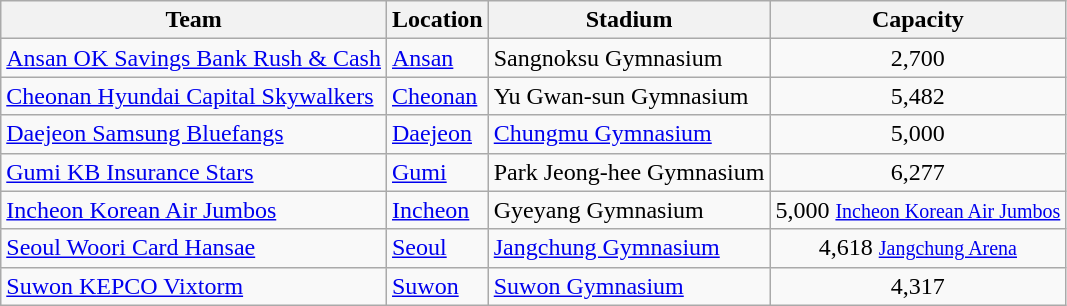<table class="wikitable sortable" style="text-align: left;">
<tr>
<th>Team</th>
<th>Location</th>
<th>Stadium</th>
<th>Capacity</th>
</tr>
<tr>
<td><a href='#'>Ansan OK Savings Bank Rush & Cash</a></td>
<td><a href='#'>Ansan</a></td>
<td>Sangnoksu Gymnasium</td>
<td align="center">2,700 <small>  </small></td>
</tr>
<tr>
<td><a href='#'>Cheonan Hyundai Capital Skywalkers</a></td>
<td><a href='#'>Cheonan</a></td>
<td>Yu Gwan-sun Gymnasium</td>
<td align="center">5,482 <small> </small></td>
</tr>
<tr>
<td><a href='#'>Daejeon Samsung Bluefangs</a></td>
<td><a href='#'>Daejeon</a></td>
<td><a href='#'>Chungmu Gymnasium</a></td>
<td align="center">5,000 <small> </small></td>
</tr>
<tr>
<td><a href='#'>Gumi KB Insurance Stars</a></td>
<td><a href='#'>Gumi</a></td>
<td>Park Jeong-hee Gymnasium</td>
<td align="center">6,277</td>
</tr>
<tr>
<td><a href='#'>Incheon Korean Air Jumbos</a></td>
<td><a href='#'>Incheon</a></td>
<td>Gyeyang Gymnasium</td>
<td align="center">5,000 <small> <a href='#'>Incheon Korean Air Jumbos</a> </small></td>
</tr>
<tr>
<td><a href='#'>Seoul Woori Card Hansae</a></td>
<td><a href='#'>Seoul</a></td>
<td><a href='#'>Jangchung Gymnasium</a></td>
<td align="center">4,618 <small> <a href='#'>Jangchung Arena</a></small></td>
</tr>
<tr>
<td><a href='#'>Suwon KEPCO Vixtorm</a></td>
<td><a href='#'>Suwon</a></td>
<td><a href='#'>Suwon Gymnasium</a></td>
<td align="center">4,317 <small> </small></td>
</tr>
</table>
